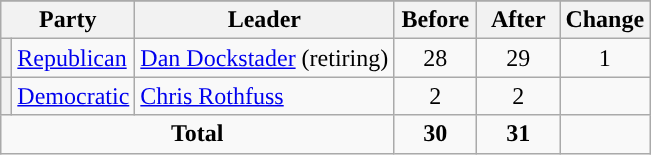<table class="wikitable" style="text-align:center;">
<tr>
</tr>
<tr>
<th colspan=2>Party</th>
<th>Leader</th>
<th style="width:3em">Before</th>
<th style="width:3em">After</th>
<th style="width:3em">Change</th>
</tr>
<tr>
<th style="background-color:"></th>
<td style="text-align:left;"><a href='#'>Republican</a></td>
<td style="text-align:left;"><a href='#'>Dan Dockstader</a> (retiring)</td>
<td>28</td>
<td>29</td>
<td> 1</td>
</tr>
<tr>
<th style="background-color:"></th>
<td style="text-align:left;"><a href='#'>Democratic</a></td>
<td style="text-align:left;"><a href='#'>Chris Rothfuss</a></td>
<td>2</td>
<td>2</td>
<td></td>
</tr>
<tr>
<td colspan=3><strong>Total</strong></td>
<td><strong>30</strong></td>
<td><strong>31</strong></td>
<td></td>
</tr>
</table>
